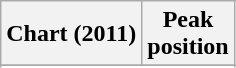<table class="wikitable sortable">
<tr>
<th>Chart (2011)</th>
<th>Peak<br>position</th>
</tr>
<tr>
</tr>
<tr>
</tr>
<tr>
</tr>
</table>
